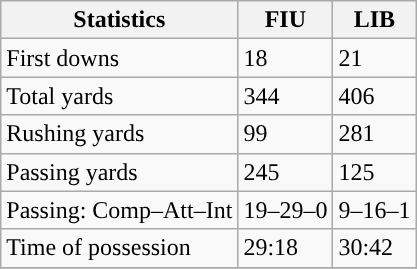<table class="wikitable" style="float: left;">
<tr>
<th>Statistics</th>
<th>FIU</th>
<th>LIB</th>
</tr>
<tr>
<td>First downs</td>
<td>18</td>
<td>21</td>
</tr>
<tr>
<td>Total yards</td>
<td>344</td>
<td>406</td>
</tr>
<tr>
<td>Rushing yards</td>
<td>99</td>
<td>281</td>
</tr>
<tr>
<td>Passing yards</td>
<td>245</td>
<td>125</td>
</tr>
<tr>
<td>Passing: Comp–Att–Int</td>
<td>19–29–0</td>
<td>9–16–1</td>
</tr>
<tr>
<td>Time of possession</td>
<td>29:18</td>
<td>30:42</td>
</tr>
<tr>
</tr>
</table>
